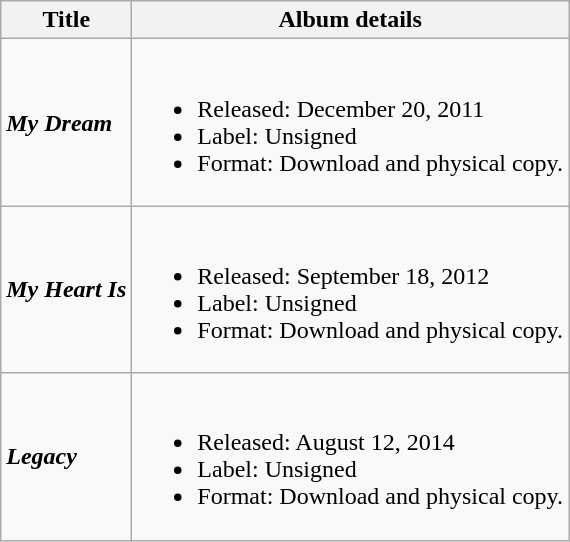<table class="wikitable">
<tr>
<th>Title</th>
<th>Album details</th>
</tr>
<tr>
<td><strong><em>My Dream</em></strong></td>
<td><br><ul><li>Released: December 20, 2011</li><li>Label: Unsigned</li><li>Format: Download and physical copy.</li></ul></td>
</tr>
<tr>
<td><strong><em>My Heart Is</em></strong></td>
<td><br><ul><li>Released: September 18, 2012</li><li>Label: Unsigned</li><li>Format: Download and physical copy.</li></ul></td>
</tr>
<tr>
<td><strong><em>Legacy</em></strong></td>
<td><br><ul><li>Released: August 12, 2014</li><li>Label: Unsigned</li><li>Format: Download and physical copy.</li></ul></td>
</tr>
</table>
